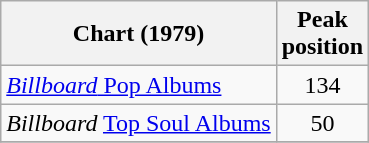<table class="wikitable">
<tr>
<th>Chart (1979)</th>
<th>Peak<br>position</th>
</tr>
<tr>
<td><a href='#'><em>Billboard</em> Pop Albums</a></td>
<td align=center>134</td>
</tr>
<tr>
<td><em>Billboard</em> <a href='#'>Top Soul Albums</a></td>
<td align=center>50</td>
</tr>
<tr>
</tr>
</table>
